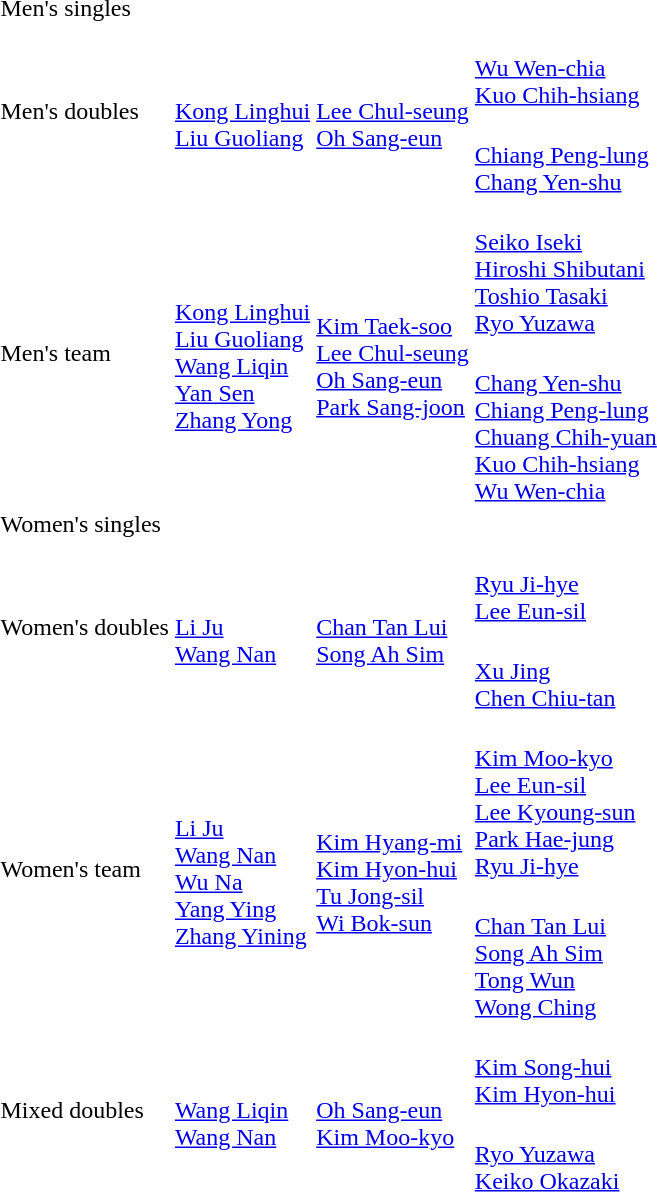<table>
<tr>
<td rowspan=2>Men's singles</td>
<td rowspan=2></td>
<td rowspan=2></td>
<td></td>
</tr>
<tr>
<td></td>
</tr>
<tr>
<td rowspan=2>Men's doubles</td>
<td rowspan=2><br><a href='#'>Kong Linghui</a><br><a href='#'>Liu Guoliang</a></td>
<td rowspan=2><br><a href='#'>Lee Chul-seung</a><br><a href='#'>Oh Sang-eun</a></td>
<td><br><a href='#'>Wu Wen-chia</a><br><a href='#'>Kuo Chih-hsiang</a></td>
</tr>
<tr>
<td><br><a href='#'>Chiang Peng-lung</a><br><a href='#'>Chang Yen-shu</a></td>
</tr>
<tr>
<td rowspan=2>Men's team<br></td>
<td rowspan=2><br><a href='#'>Kong Linghui</a><br><a href='#'>Liu Guoliang</a><br><a href='#'>Wang Liqin</a><br><a href='#'>Yan Sen</a><br><a href='#'>Zhang Yong</a></td>
<td rowspan=2><br><a href='#'>Kim Taek-soo</a><br><a href='#'>Lee Chul-seung</a><br><a href='#'>Oh Sang-eun</a><br><a href='#'>Park Sang-joon</a></td>
<td><br><a href='#'>Seiko Iseki</a><br><a href='#'>Hiroshi Shibutani</a><br><a href='#'>Toshio Tasaki</a><br><a href='#'>Ryo Yuzawa</a></td>
</tr>
<tr>
<td><br><a href='#'>Chang Yen-shu</a><br><a href='#'>Chiang Peng-lung</a><br><a href='#'>Chuang Chih-yuan</a><br><a href='#'>Kuo Chih-hsiang</a><br><a href='#'>Wu Wen-chia</a></td>
</tr>
<tr>
<td rowspan=2>Women's singles</td>
<td rowspan=2></td>
<td rowspan=2></td>
<td></td>
</tr>
<tr>
<td></td>
</tr>
<tr>
<td rowspan=2>Women's doubles</td>
<td rowspan=2><br><a href='#'>Li Ju</a><br><a href='#'>Wang Nan</a></td>
<td rowspan=2><br><a href='#'>Chan Tan Lui</a><br><a href='#'>Song Ah Sim</a></td>
<td><br><a href='#'>Ryu Ji-hye</a><br><a href='#'>Lee Eun-sil</a></td>
</tr>
<tr>
<td><br><a href='#'>Xu Jing</a><br><a href='#'>Chen Chiu-tan</a></td>
</tr>
<tr>
<td rowspan=2>Women's team</td>
<td rowspan=2><br><a href='#'>Li Ju</a><br><a href='#'>Wang Nan</a><br><a href='#'>Wu Na</a><br><a href='#'>Yang Ying</a><br><a href='#'>Zhang Yining</a></td>
<td rowspan=2><br><a href='#'>Kim Hyang-mi</a><br><a href='#'>Kim Hyon-hui</a><br><a href='#'>Tu Jong-sil</a><br><a href='#'>Wi Bok-sun</a></td>
<td><br><a href='#'>Kim Moo-kyo</a><br><a href='#'>Lee Eun-sil</a><br><a href='#'>Lee Kyoung-sun</a><br><a href='#'>Park Hae-jung</a><br><a href='#'>Ryu Ji-hye</a></td>
</tr>
<tr>
<td><br><a href='#'>Chan Tan Lui</a><br><a href='#'>Song Ah Sim</a><br><a href='#'>Tong Wun</a><br><a href='#'>Wong Ching</a></td>
</tr>
<tr>
<td rowspan=2>Mixed doubles</td>
<td rowspan=2><br><a href='#'>Wang Liqin</a><br><a href='#'>Wang Nan</a></td>
<td rowspan=2><br><a href='#'>Oh Sang-eun</a><br><a href='#'>Kim Moo-kyo</a></td>
<td><br><a href='#'>Kim Song-hui</a><br><a href='#'>Kim Hyon-hui</a></td>
</tr>
<tr>
<td><br><a href='#'>Ryo Yuzawa</a><br><a href='#'>Keiko Okazaki</a></td>
</tr>
</table>
